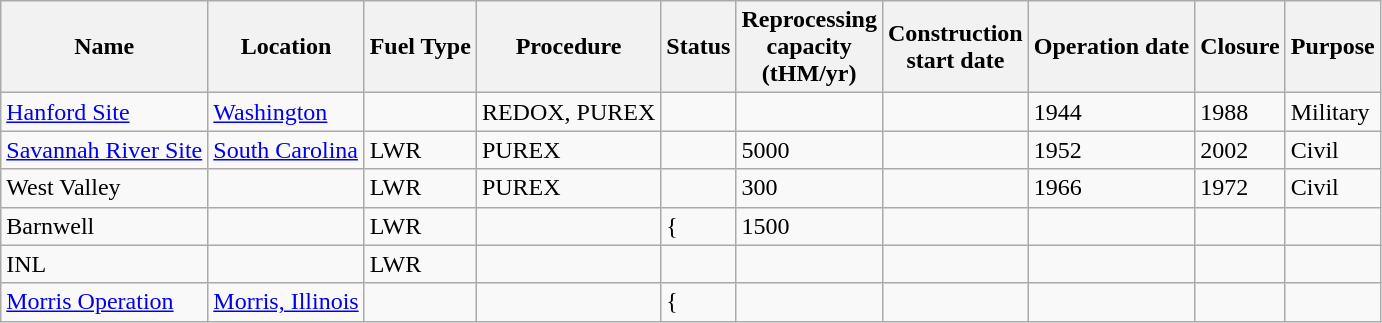<table class="wikitable">
<tr>
<th>Name</th>
<th>Location</th>
<th>Fuel Type</th>
<th>Procedure</th>
<th>Status</th>
<th>Reprocessing<br>capacity <br>(tHM/yr)</th>
<th>Construction<br>start date</th>
<th>Operation date</th>
<th>Closure</th>
<th>Purpose</th>
</tr>
<tr>
<td><a href='#'>Hanford Site</a></td>
<td><a href='#'>Washington</a></td>
<td></td>
<td>REDOX, PUREX</td>
<td></td>
<td></td>
<td></td>
<td>1944</td>
<td>1988</td>
<td>Military</td>
</tr>
<tr>
<td><a href='#'>Savannah River Site</a></td>
<td><a href='#'>South Carolina</a></td>
<td>LWR</td>
<td>PUREX</td>
<td></td>
<td>5000</td>
<td></td>
<td>1952</td>
<td>2002</td>
<td>Civil</td>
</tr>
<tr>
<td>West Valley</td>
<td></td>
<td>LWR</td>
<td>PUREX</td>
<td></td>
<td>300</td>
<td></td>
<td>1966</td>
<td>1972</td>
<td>Civil</td>
</tr>
<tr>
<td>Barnwell</td>
<td></td>
<td>LWR</td>
<td></td>
<td>{</td>
<td>1500</td>
<td></td>
<td></td>
<td></td>
<td></td>
</tr>
<tr>
<td>INL</td>
<td></td>
<td>LWR</td>
<td></td>
<td></td>
<td></td>
<td></td>
<td></td>
<td></td>
<td></td>
</tr>
<tr>
<td><a href='#'>Morris Operation</a></td>
<td><a href='#'>Morris, Illinois</a></td>
<td></td>
<td></td>
<td>{</td>
<td></td>
<td></td>
<td></td>
<td></td>
</tr>
</table>
